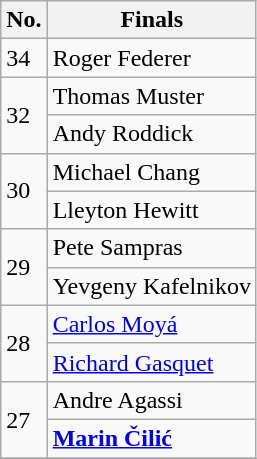<table class="wikitable" style="display: inline-table;">
<tr>
<th width=20>No.</th>
<th>Finals</th>
</tr>
<tr>
<td>34</td>
<td> Roger Federer</td>
</tr>
<tr>
<td rowspan="2">32</td>
<td> Thomas Muster</td>
</tr>
<tr>
<td> Andy Roddick</td>
</tr>
<tr>
<td rowspan="2">30</td>
<td> Michael Chang</td>
</tr>
<tr>
<td> Lleyton Hewitt</td>
</tr>
<tr>
<td rowspan="2">29</td>
<td> Pete Sampras</td>
</tr>
<tr>
<td> Yevgeny Kafelnikov</td>
</tr>
<tr>
<td rowspan="2">28</td>
<td> <a href='#'>Carlos Moyá</a></td>
</tr>
<tr>
<td> <a href='#'>Richard Gasquet</a></td>
</tr>
<tr>
<td rowspan="2">27</td>
<td> Andre Agassi</td>
</tr>
<tr>
<td><strong> <a href='#'>Marin Čilić</a> </strong></td>
</tr>
<tr>
</tr>
</table>
